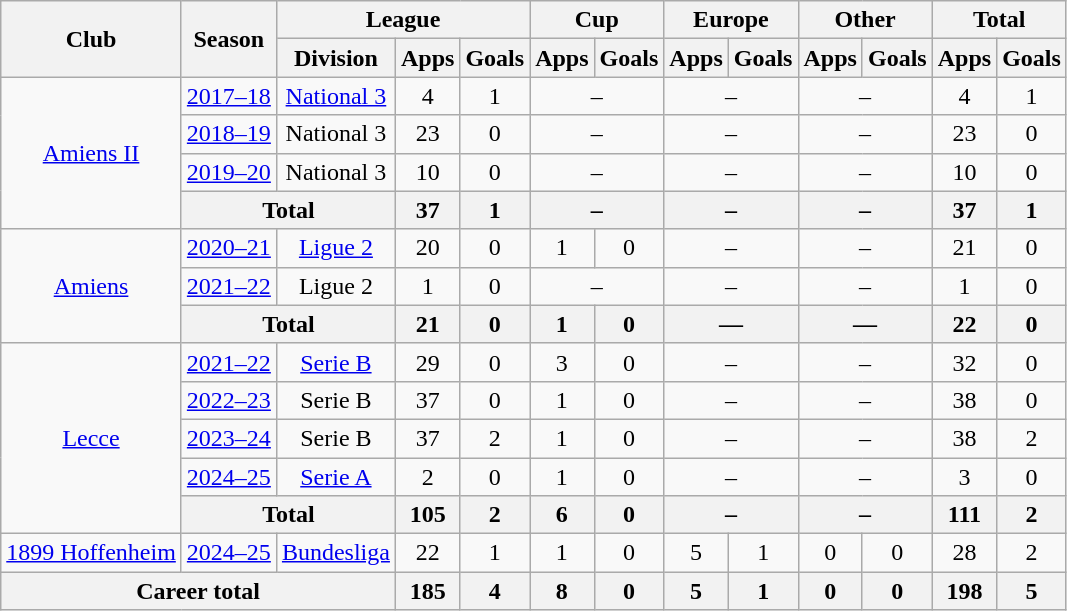<table class="wikitable" style="text-align:center">
<tr>
<th rowspan="2">Club</th>
<th rowspan="2">Season</th>
<th colspan="3">League</th>
<th colspan="2">Cup</th>
<th colspan="2">Europe</th>
<th colspan="2">Other</th>
<th colspan="2">Total</th>
</tr>
<tr>
<th>Division</th>
<th>Apps</th>
<th>Goals</th>
<th>Apps</th>
<th>Goals</th>
<th>Apps</th>
<th>Goals</th>
<th>Apps</th>
<th>Goals</th>
<th>Apps</th>
<th>Goals</th>
</tr>
<tr>
<td rowspan="4"><a href='#'>Amiens II</a></td>
<td><a href='#'>2017–18</a></td>
<td><a href='#'>National 3</a></td>
<td>4</td>
<td>1</td>
<td colspan="2">–</td>
<td colspan="2">–</td>
<td colspan="2">–</td>
<td>4</td>
<td>1</td>
</tr>
<tr>
<td><a href='#'>2018–19</a></td>
<td>National 3</td>
<td>23</td>
<td>0</td>
<td colspan="2">–</td>
<td colspan="2">–</td>
<td colspan="2">–</td>
<td>23</td>
<td>0</td>
</tr>
<tr>
<td><a href='#'>2019–20</a></td>
<td>National 3</td>
<td>10</td>
<td>0</td>
<td colspan="2">–</td>
<td colspan="2">–</td>
<td colspan="2">–</td>
<td>10</td>
<td>0</td>
</tr>
<tr>
<th colspan="2">Total</th>
<th>37</th>
<th>1</th>
<th colspan="2">–</th>
<th colspan="2">–</th>
<th colspan="2">–</th>
<th>37</th>
<th>1</th>
</tr>
<tr>
<td rowspan="3"><a href='#'>Amiens</a></td>
<td><a href='#'>2020–21</a></td>
<td><a href='#'>Ligue 2</a></td>
<td>20</td>
<td>0</td>
<td>1</td>
<td>0</td>
<td colspan="2">–</td>
<td colspan="2">–</td>
<td>21</td>
<td>0</td>
</tr>
<tr>
<td><a href='#'>2021–22</a></td>
<td>Ligue 2</td>
<td>1</td>
<td>0</td>
<td colspan="2">–</td>
<td colspan="2">–</td>
<td colspan="2">–</td>
<td>1</td>
<td>0</td>
</tr>
<tr>
<th colspan="2">Total</th>
<th>21</th>
<th>0</th>
<th>1</th>
<th>0</th>
<th colspan="2">—</th>
<th colspan="2">—</th>
<th>22</th>
<th>0</th>
</tr>
<tr>
<td rowspan="5"><a href='#'>Lecce</a></td>
<td><a href='#'>2021–22</a></td>
<td><a href='#'>Serie B</a></td>
<td>29</td>
<td>0</td>
<td>3</td>
<td>0</td>
<td colspan="2">–</td>
<td colspan="2">–</td>
<td>32</td>
<td>0</td>
</tr>
<tr>
<td><a href='#'>2022–23</a></td>
<td>Serie B</td>
<td>37</td>
<td>0</td>
<td>1</td>
<td>0</td>
<td colspan="2">–</td>
<td colspan="2">–</td>
<td>38</td>
<td>0</td>
</tr>
<tr>
<td><a href='#'>2023–24</a></td>
<td>Serie B</td>
<td>37</td>
<td>2</td>
<td>1</td>
<td>0</td>
<td colspan="2">–</td>
<td colspan="2">–</td>
<td>38</td>
<td>2</td>
</tr>
<tr>
<td><a href='#'>2024–25</a></td>
<td><a href='#'>Serie A</a></td>
<td>2</td>
<td>0</td>
<td>1</td>
<td>0</td>
<td colspan="2">–</td>
<td colspan="2">–</td>
<td>3</td>
<td>0</td>
</tr>
<tr>
<th colspan="2">Total</th>
<th>105</th>
<th>2</th>
<th>6</th>
<th>0</th>
<th colspan="2">–</th>
<th colspan="2">–</th>
<th>111</th>
<th>2</th>
</tr>
<tr>
<td><a href='#'>1899 Hoffenheim</a></td>
<td><a href='#'>2024–25</a></td>
<td><a href='#'>Bundesliga</a></td>
<td>22</td>
<td>1</td>
<td>1</td>
<td>0</td>
<td>5</td>
<td>1</td>
<td>0</td>
<td>0</td>
<td>28</td>
<td>2</td>
</tr>
<tr>
<th colspan="3">Career total</th>
<th>185</th>
<th>4</th>
<th>8</th>
<th>0</th>
<th>5</th>
<th>1</th>
<th>0</th>
<th>0</th>
<th>198</th>
<th>5</th>
</tr>
</table>
